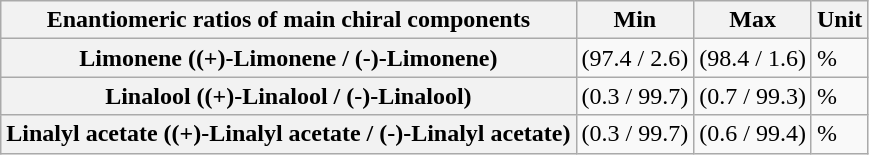<table class="wikitable sortable plainrowheaders">
<tr>
<th scope="col">Enantiomeric ratios of main chiral components</th>
<th scope="col">Min</th>
<th scope="col">Max</th>
<th scope="col">Unit</th>
</tr>
<tr>
<th scope="row">Limonene ((+)-Limonene / (-)-Limonene)</th>
<td>(97.4 / 2.6)</td>
<td>(98.4 / 1.6)</td>
<td>%</td>
</tr>
<tr>
<th scope="row">Linalool ((+)-Linalool / (-)-Linalool)</th>
<td>(0.3 / 99.7)</td>
<td>(0.7 / 99.3)</td>
<td>%</td>
</tr>
<tr>
<th scope="row">Linalyl acetate ((+)-Linalyl acetate / (-)-Linalyl acetate)</th>
<td>(0.3 / 99.7)</td>
<td>(0.6 / 99.4)</td>
<td>%</td>
</tr>
</table>
